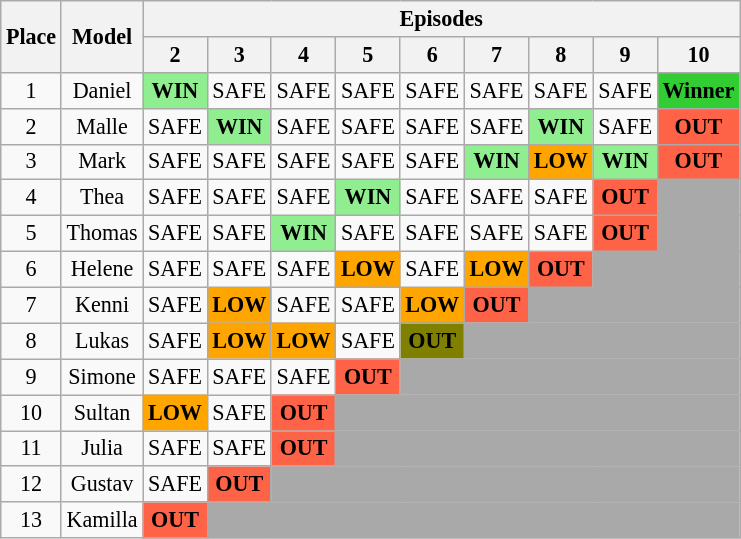<table class="wikitable" style="text-align:center; font-size:92%">
<tr>
<th rowspan="2">Place</th>
<th rowspan="2">Model</th>
<th colspan="10">Episodes</th>
</tr>
<tr>
<th>2</th>
<th>3</th>
<th>4</th>
<th>5</th>
<th>6</th>
<th>7</th>
<th>8</th>
<th>9</th>
<th>10</th>
</tr>
<tr>
<td>1</td>
<td>Daniel</td>
<td style="background:lightgreen;"><strong>WIN</strong></td>
<td>SAFE</td>
<td>SAFE</td>
<td>SAFE</td>
<td>SAFE</td>
<td>SAFE</td>
<td>SAFE</td>
<td>SAFE</td>
<td style="background:limegreen;"><strong>Winner</strong></td>
</tr>
<tr>
<td>2</td>
<td>Malle</td>
<td>SAFE</td>
<td style="background:lightgreen;"><strong>WIN</strong></td>
<td>SAFE</td>
<td>SAFE</td>
<td>SAFE</td>
<td>SAFE</td>
<td style="background:lightgreen;"><strong>WIN</strong></td>
<td>SAFE</td>
<td style="background:tomato;"><strong>OUT</strong></td>
</tr>
<tr>
<td>3</td>
<td>Mark</td>
<td>SAFE</td>
<td>SAFE</td>
<td>SAFE</td>
<td>SAFE</td>
<td>SAFE</td>
<td style="background:lightgreen;"><strong>WIN</strong></td>
<td style="background:orange;"><strong>LOW</strong></td>
<td style="background:lightgreen;"><strong>WIN</strong></td>
<td style="background:tomato;"><strong>OUT</strong></td>
</tr>
<tr>
<td>4</td>
<td>Thea</td>
<td>SAFE</td>
<td>SAFE</td>
<td>SAFE</td>
<td style="background:lightgreen;"><strong>WIN</strong></td>
<td>SAFE</td>
<td>SAFE</td>
<td>SAFE</td>
<td style="background:tomato;"><strong>OUT</strong></td>
<td style="background:darkgrey;" colspan="12"></td>
</tr>
<tr>
<td>5</td>
<td>Thomas</td>
<td>SAFE</td>
<td>SAFE</td>
<td style="background:lightgreen;"><strong>WIN</strong></td>
<td>SAFE</td>
<td>SAFE</td>
<td>SAFE</td>
<td>SAFE</td>
<td style="background:tomato;"><strong>OUT</strong></td>
<td style="background:darkgrey;" colspan="12"></td>
</tr>
<tr>
<td>6</td>
<td>Helene</td>
<td>SAFE</td>
<td>SAFE</td>
<td>SAFE</td>
<td style="background:orange;"><strong>LOW</strong></td>
<td>SAFE</td>
<td style="background:orange;"><strong>LOW</strong></td>
<td style="background:tomato;"><strong>OUT</strong></td>
<td style="background:darkgrey;" colspan="12"></td>
</tr>
<tr>
<td>7</td>
<td>Kenni</td>
<td>SAFE</td>
<td style="background:orange;"><strong>LOW</strong></td>
<td>SAFE</td>
<td>SAFE</td>
<td style="background:orange;"><strong>LOW</strong></td>
<td style="background:tomato;"><strong>OUT</strong></td>
<td style="background:darkgrey;" colspan="12"></td>
</tr>
<tr>
<td>8</td>
<td>Lukas</td>
<td>SAFE</td>
<td style="background:orange;"><strong>LOW</strong></td>
<td style="background:orange;"><strong>LOW</strong></td>
<td>SAFE</td>
<td style="background:olive;"><span><strong>OUT</strong></span></td>
<td style="background:darkgrey;" colspan="12"></td>
</tr>
<tr>
<td>9</td>
<td>Simone</td>
<td>SAFE</td>
<td>SAFE</td>
<td>SAFE</td>
<td style="background:tomato;"><strong>OUT</strong></td>
<td style="background:darkgrey;" colspan="12"></td>
</tr>
<tr>
<td>10</td>
<td>Sultan</td>
<td style="background:orange;"><strong>LOW</strong></td>
<td>SAFE</td>
<td style="background:tomato;"><strong>OUT</strong></td>
<td style="background:darkgrey;" colspan="12"></td>
</tr>
<tr>
<td>11</td>
<td>Julia</td>
<td>SAFE</td>
<td>SAFE</td>
<td style="background:tomato;"><strong>OUT</strong></td>
<td style="background:darkgrey;" colspan="12"></td>
</tr>
<tr>
<td>12</td>
<td>Gustav</td>
<td>SAFE</td>
<td style="background:tomato;"><strong>OUT</strong></td>
<td style="background:darkgrey;" colspan="12"></td>
</tr>
<tr>
<td>13</td>
<td>Kamilla</td>
<td style="background:tomato;"><strong>OUT</strong></td>
<td style="background:darkgrey;" colspan="12"></td>
</tr>
</table>
